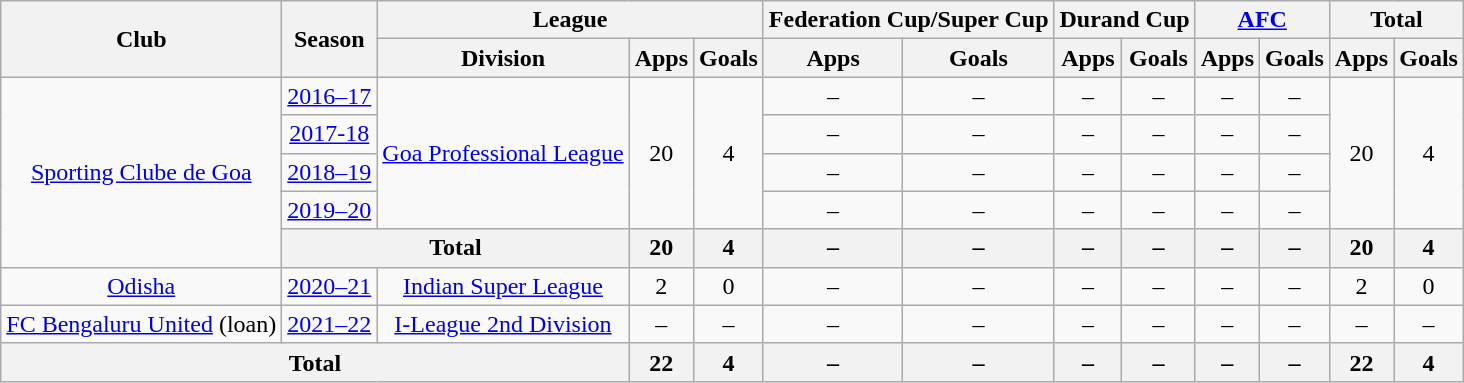<table class="wikitable" style="text-align:center">
<tr>
<th rowspan="2">Club</th>
<th rowspan="2">Season</th>
<th colspan="3">League</th>
<th colspan="2">Federation Cup/Super Cup</th>
<th colspan="2">Durand Cup</th>
<th colspan="2"><a href='#'>AFC</a></th>
<th colspan="2">Total</th>
</tr>
<tr>
<th>Division</th>
<th>Apps</th>
<th>Goals</th>
<th>Apps</th>
<th>Goals</th>
<th>Apps</th>
<th>Goals</th>
<th>Apps</th>
<th>Goals</th>
<th>Apps</th>
<th>Goals</th>
</tr>
<tr>
<td rowspan="5"><a href='#'>Sporting Clube de Goa</a></td>
<td><a href='#'>2016–17</a></td>
<td rowspan="4"><a href='#'>Goa Professional League</a></td>
<td rowspan="4">20</td>
<td rowspan="4">4</td>
<td>–</td>
<td>–</td>
<td>–</td>
<td>–</td>
<td>–</td>
<td>–</td>
<td rowspan="4">20</td>
<td rowspan="4">4</td>
</tr>
<tr>
<td><a href='#'>2017-18</a></td>
<td>–</td>
<td>–</td>
<td>–</td>
<td>–</td>
<td>–</td>
<td>–</td>
</tr>
<tr>
<td><a href='#'>2018–19</a></td>
<td>–</td>
<td>–</td>
<td>–</td>
<td>–</td>
<td>–</td>
<td>–</td>
</tr>
<tr>
<td><a href='#'>2019–20</a></td>
<td>–</td>
<td>–</td>
<td>–</td>
<td>–</td>
<td>–</td>
<td>–</td>
</tr>
<tr>
<th colspan="2">Total</th>
<th>20</th>
<th>4</th>
<th>–</th>
<th>–</th>
<th>–</th>
<th>–</th>
<th>–</th>
<th>–</th>
<th>20</th>
<th>4</th>
</tr>
<tr>
<td><a href='#'>Odisha</a></td>
<td><a href='#'>2020–21</a></td>
<td><a href='#'>Indian Super League</a></td>
<td>2</td>
<td>0</td>
<td>–</td>
<td>–</td>
<td>–</td>
<td>–</td>
<td>–</td>
<td>–</td>
<td>2</td>
<td>0</td>
</tr>
<tr>
<td><a href='#'>FC Bengaluru United</a> (loan)</td>
<td><a href='#'>2021–22</a></td>
<td><a href='#'>I-League 2nd Division</a></td>
<td>–</td>
<td>–</td>
<td>–</td>
<td>–</td>
<td>–</td>
<td>–</td>
<td>–</td>
<td>–</td>
<td>–</td>
<td>–</td>
</tr>
<tr>
<th colspan="3">Total</th>
<th>22</th>
<th>4</th>
<th>–</th>
<th>–</th>
<th>–</th>
<th>–</th>
<th>–</th>
<th>–</th>
<th>22</th>
<th>4</th>
</tr>
</table>
